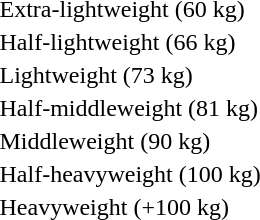<table>
<tr>
<td rowspan=2>Extra-lightweight (60 kg) <br> </td>
<td rowspan=2></td>
<td rowspan=2></td>
<td></td>
</tr>
<tr>
<td></td>
</tr>
<tr>
<td rowspan=2>Half-lightweight (66 kg) <br> </td>
<td rowspan=2></td>
<td rowspan=2></td>
<td></td>
</tr>
<tr>
<td></td>
</tr>
<tr>
<td rowspan=2>Lightweight (73 kg) <br> </td>
<td rowspan=2></td>
<td rowspan=2></td>
<td></td>
</tr>
<tr>
<td></td>
</tr>
<tr>
<td rowspan=2>Half-middleweight (81 kg) <br> </td>
<td rowspan=2></td>
<td rowspan=2></td>
<td></td>
</tr>
<tr>
<td></td>
</tr>
<tr>
<td rowspan=2>Middleweight (90 kg) <br> </td>
<td rowspan=2></td>
<td rowspan=2></td>
<td></td>
</tr>
<tr>
<td></td>
</tr>
<tr>
<td rowspan=2>Half-heavyweight (100 kg) <br> </td>
<td rowspan=2></td>
<td rowspan=2></td>
<td></td>
</tr>
<tr>
<td></td>
</tr>
<tr>
<td rowspan=2>Heavyweight (+100 kg) <br> </td>
<td rowspan=2></td>
<td rowspan=2></td>
<td></td>
</tr>
<tr>
<td></td>
</tr>
</table>
